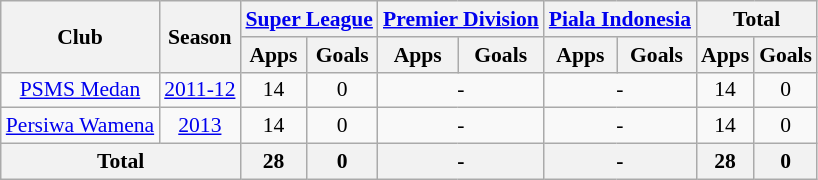<table class="wikitable" style="font-size:90%; text-align:center;">
<tr>
<th rowspan="2">Club</th>
<th rowspan="2">Season</th>
<th colspan="2"><a href='#'>Super League</a></th>
<th colspan="2"><a href='#'>Premier Division</a></th>
<th colspan="2"><a href='#'>Piala Indonesia</a></th>
<th colspan="2">Total</th>
</tr>
<tr>
<th>Apps</th>
<th>Goals</th>
<th>Apps</th>
<th>Goals</th>
<th>Apps</th>
<th>Goals</th>
<th>Apps</th>
<th>Goals</th>
</tr>
<tr>
<td rowspan="1"><a href='#'>PSMS Medan</a></td>
<td><a href='#'>2011-12</a></td>
<td>14</td>
<td>0</td>
<td colspan="2">-</td>
<td colspan="2">-</td>
<td>14</td>
<td>0</td>
</tr>
<tr>
<td rowspan="1"><a href='#'>Persiwa Wamena</a></td>
<td><a href='#'>2013</a></td>
<td>14</td>
<td>0</td>
<td colspan="2">-</td>
<td colspan="2">-</td>
<td>14</td>
<td>0</td>
</tr>
<tr>
<th colspan="2">Total</th>
<th>28</th>
<th>0</th>
<th colspan="2">-</th>
<th colspan="2">-</th>
<th>28</th>
<th>0</th>
</tr>
</table>
